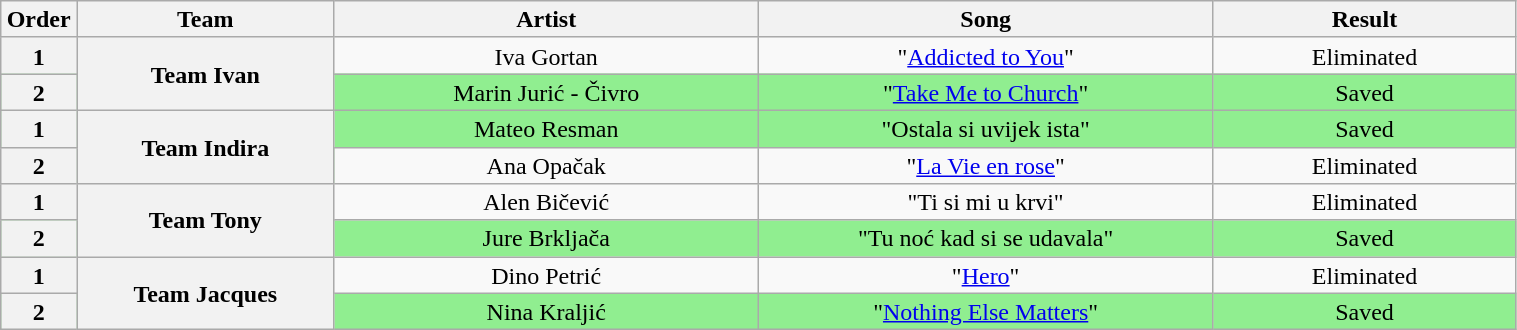<table class="wikitable" style="text-align:center; line-height:17px; width:80%;">
<tr>
<th width="05%">Order</th>
<th width="17%">Team</th>
<th width="28%">Artist</th>
<th width="30%">Song</th>
<th width="20%">Result</th>
</tr>
<tr>
<th scope="col">1</th>
<th rowspan="2">Team Ivan</th>
<td>Iva Gortan</td>
<td>"<a href='#'>Addicted to You</a>"</td>
<td>Eliminated</td>
</tr>
<tr bgcolor="lightgreen">
<th scope="col">2</th>
<td>Marin Jurić - Čivro</td>
<td>"<a href='#'>Take Me to Church</a>"</td>
<td>Saved</td>
</tr>
<tr bgcolor="lightgreen">
<th scope="col">1</th>
<th rowspan="2">Team Indira</th>
<td>Mateo Resman</td>
<td>"Ostala si uvijek ista"</td>
<td>Saved</td>
</tr>
<tr>
<th scope="col">2</th>
<td>Ana Opačak</td>
<td>"<a href='#'>La Vie en rose</a>"</td>
<td>Eliminated</td>
</tr>
<tr>
<th scope="col">1</th>
<th rowspan="2">Team Tony</th>
<td>Alen Bičević</td>
<td>"Ti si mi u krvi"</td>
<td>Eliminated</td>
</tr>
<tr bgcolor="lightgreen">
<th scope="col">2</th>
<td>Jure Brkljača</td>
<td>"Tu noć kad si se udavala"</td>
<td>Saved</td>
</tr>
<tr>
<th scope="col">1</th>
<th rowspan="3">Team Jacques</th>
<td>Dino Petrić</td>
<td>"<a href='#'>Hero</a>"</td>
<td>Eliminated</td>
</tr>
<tr bgcolor="lightgreen">
<th scope="col">2</th>
<td>Nina Kraljić</td>
<td>"<a href='#'>Nothing Else Matters</a>"</td>
<td>Saved</td>
</tr>
</table>
